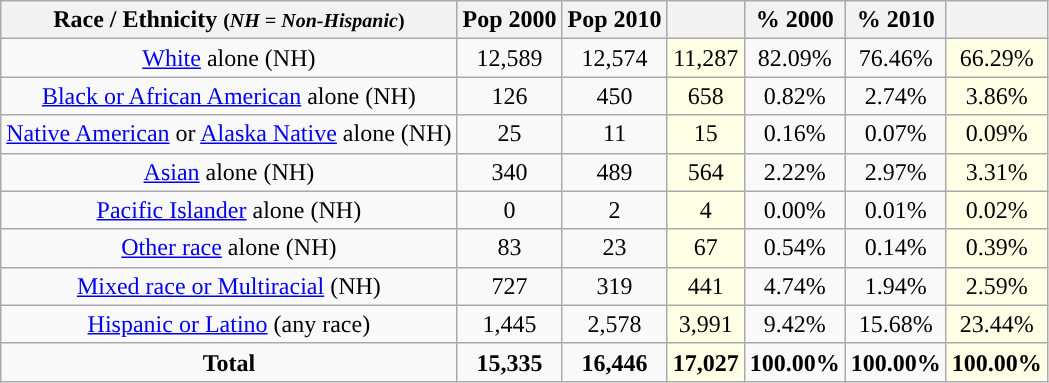<table class="wikitable" style="text-align:center;">
<tr>
<th>Race / Ethnicity <small>(<em>NH = Non-Hispanic</em>)</small></th>
<th>Pop 2000</th>
<th>Pop 2010</th>
<th></th>
<th>% 2000</th>
<th>% 2010</th>
<th></th>
</tr>
<tr>
<td><a href='#'>White</a> alone (NH)</td>
<td>12,589</td>
<td>12,574</td>
<td style='background: #ffffe6;'>11,287</td>
<td>82.09%</td>
<td>76.46%</td>
<td style='background: #ffffe6;'>66.29%</td>
</tr>
<tr>
<td><a href='#'>Black or African American</a> alone (NH)</td>
<td>126</td>
<td>450</td>
<td style='background: #ffffe6;'>658</td>
<td>0.82%</td>
<td>2.74%</td>
<td style='background: #ffffe6;'>3.86%</td>
</tr>
<tr>
<td><a href='#'>Native American</a> or <a href='#'>Alaska Native</a> alone (NH)</td>
<td>25</td>
<td>11</td>
<td style='background: #ffffe6;'>15</td>
<td>0.16%</td>
<td>0.07%</td>
<td style='background: #ffffe6;'>0.09%</td>
</tr>
<tr>
<td><a href='#'>Asian</a> alone (NH)</td>
<td>340</td>
<td>489</td>
<td style='background: #ffffe6;'>564</td>
<td>2.22%</td>
<td>2.97%</td>
<td style='background: #ffffe6;'>3.31%</td>
</tr>
<tr>
<td><a href='#'>Pacific Islander</a> alone (NH)</td>
<td>0</td>
<td>2</td>
<td style='background: #ffffe6;'>4</td>
<td>0.00%</td>
<td>0.01%</td>
<td style='background: #ffffe6;'>0.02%</td>
</tr>
<tr>
<td><a href='#'>Other race</a> alone (NH)</td>
<td>83</td>
<td>23</td>
<td style='background: #ffffe6;'>67</td>
<td>0.54%</td>
<td>0.14%</td>
<td style='background: #ffffe6;'>0.39%</td>
</tr>
<tr>
<td><a href='#'>Mixed race or Multiracial</a> (NH)</td>
<td>727</td>
<td>319</td>
<td style='background: #ffffe6;'>441</td>
<td>4.74%</td>
<td>1.94%</td>
<td style='background: #ffffe6;'>2.59%</td>
</tr>
<tr>
<td><a href='#'>Hispanic or Latino</a> (any race)</td>
<td>1,445</td>
<td>2,578</td>
<td style='background: #ffffe6;'>3,991</td>
<td>9.42%</td>
<td>15.68%</td>
<td style='background: #ffffe6;'>23.44%</td>
</tr>
<tr>
<td><strong>Total</strong></td>
<td><strong>15,335</strong></td>
<td><strong>16,446</strong></td>
<td style='background: #ffffe6;'><strong>17,027</strong></td>
<td><strong>100.00%</strong></td>
<td><strong>100.00%</strong></td>
<td style='background: #ffffe6;'><strong>100.00%</strong></td>
</tr>
</table>
